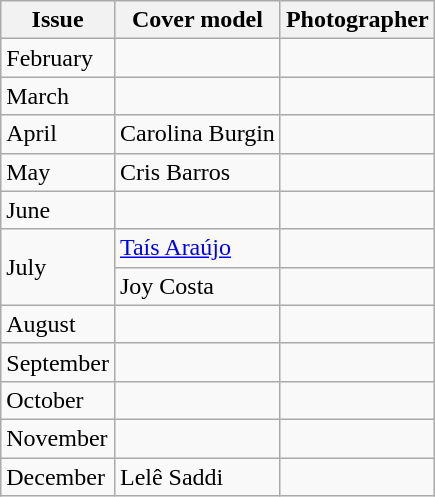<table class="sortable wikitable">
<tr>
<th>Issue</th>
<th>Cover model</th>
<th>Photographer</th>
</tr>
<tr>
<td>February</td>
<td></td>
<td></td>
</tr>
<tr>
<td>March</td>
<td></td>
<td></td>
</tr>
<tr>
<td>April</td>
<td>Carolina Burgin</td>
<td></td>
</tr>
<tr>
<td>May</td>
<td>Cris Barros</td>
<td></td>
</tr>
<tr>
<td>June</td>
<td></td>
<td></td>
</tr>
<tr>
<td rowspan="2">July</td>
<td><a href='#'>Taís Araújo</a></td>
<td></td>
</tr>
<tr>
<td>Joy Costa</td>
<td></td>
</tr>
<tr>
<td>August</td>
<td></td>
<td></td>
</tr>
<tr>
<td>September</td>
<td></td>
<td></td>
</tr>
<tr>
<td>October</td>
<td></td>
<td></td>
</tr>
<tr>
<td>November</td>
<td></td>
<td></td>
</tr>
<tr>
<td>December</td>
<td>Lelê Saddi</td>
<td></td>
</tr>
</table>
